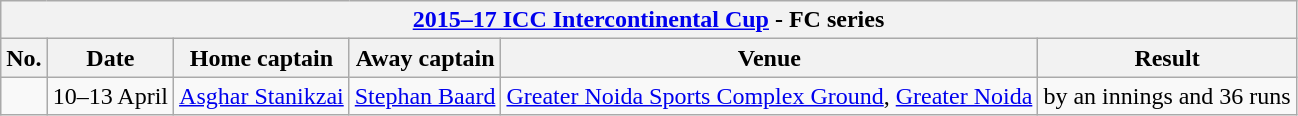<table class="wikitable">
<tr>
<th colspan="6"><a href='#'>2015–17 ICC Intercontinental Cup</a> - FC series</th>
</tr>
<tr>
<th>No.</th>
<th>Date</th>
<th>Home captain</th>
<th>Away captain</th>
<th>Venue</th>
<th>Result</th>
</tr>
<tr>
<td></td>
<td>10–13 April</td>
<td><a href='#'>Asghar Stanikzai</a></td>
<td><a href='#'>Stephan Baard</a></td>
<td><a href='#'>Greater Noida Sports Complex Ground</a>, <a href='#'>Greater Noida</a></td>
<td> by an innings and 36 runs</td>
</tr>
</table>
